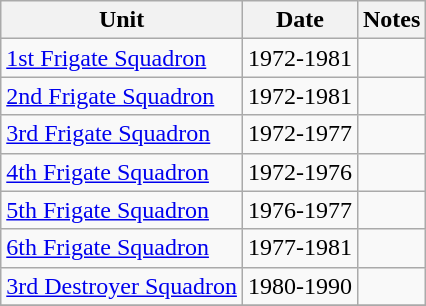<table class="wikitable">
<tr>
<th>Unit</th>
<th>Date</th>
<th>Notes</th>
</tr>
<tr>
<td><a href='#'>1st Frigate Squadron</a></td>
<td>1972-1981</td>
<td></td>
</tr>
<tr>
<td><a href='#'>2nd Frigate Squadron</a></td>
<td>1972-1981</td>
<td></td>
</tr>
<tr>
<td><a href='#'>3rd Frigate Squadron</a></td>
<td>1972-1977</td>
<td></td>
</tr>
<tr>
<td><a href='#'>4th Frigate Squadron</a></td>
<td>1972-1976</td>
<td></td>
</tr>
<tr>
<td><a href='#'>5th Frigate Squadron</a></td>
<td>1976-1977</td>
<td></td>
</tr>
<tr>
<td><a href='#'>6th Frigate Squadron</a></td>
<td>1977-1981</td>
<td></td>
</tr>
<tr>
<td><a href='#'>3rd Destroyer Squadron</a></td>
<td>1980-1990</td>
<td></td>
</tr>
<tr>
</tr>
</table>
